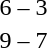<table style="text-align:center">
<tr>
<th width=200></th>
<th width=100></th>
<th width=200></th>
</tr>
<tr>
<td align=right><strong></strong></td>
<td>6 – 3</td>
<td align=left></td>
</tr>
<tr>
<td align=right><strong></strong></td>
<td>9 – 7</td>
<td align=left></td>
</tr>
</table>
